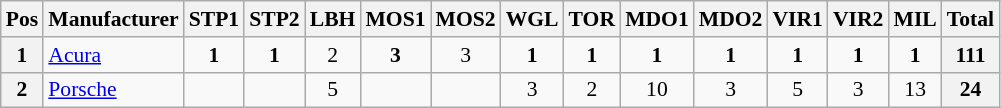<table class="wikitable"  style="font-size: 90%;">
<tr>
<th>Pos</th>
<th>Manufacturer</th>
<th>STP1</th>
<th>STP2</th>
<th>LBH</th>
<th>MOS1</th>
<th>MOS2</th>
<th>WGL</th>
<th>TOR</th>
<th>MDO1</th>
<th>MDO2</th>
<th>VIR1</th>
<th>VIR2</th>
<th>MIL</th>
<th>Total</th>
</tr>
<tr>
<th>1</th>
<td> <a href='#'>Acura</a></td>
<td align="center"><strong>1</strong></td>
<td align="center"><strong>1</strong></td>
<td align="center">2</td>
<td align="center"><strong>3</strong></td>
<td align="center">3</td>
<td align="center"><strong>1</strong></td>
<td align="center"><strong>1</strong></td>
<td align="center"><strong>1</strong></td>
<td align="center"><strong>1</strong></td>
<td align="center"><strong>1</strong></td>
<td align="center"><strong>1</strong></td>
<td align="center"><strong>1</strong></td>
<th>111</th>
</tr>
<tr>
<th>2</th>
<td> <a href='#'>Porsche</a></td>
<td align="center"></td>
<td align="center"></td>
<td align="center">5</td>
<td align="center"></td>
<td align="center"></td>
<td align="center">3</td>
<td align="center">2</td>
<td align="center">10</td>
<td align="center">3</td>
<td align="center">5</td>
<td align="center">3</td>
<td align="center">13</td>
<th>24</th>
</tr>
</table>
